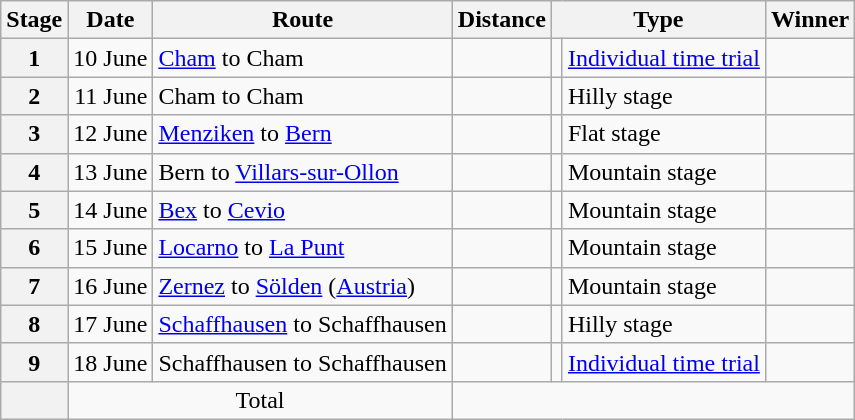<table class="wikitable">
<tr>
<th scope="col">Stage</th>
<th scope="col">Date</th>
<th scope="col">Route</th>
<th scope="col">Distance</th>
<th scope="col" colspan="2">Type</th>
<th scope="col">Winner</th>
</tr>
<tr>
<th scope="col">1</th>
<td style="text-align:right;">10 June</td>
<td><a href='#'>Cham</a> to Cham</td>
<td></td>
<td></td>
<td><a href='#'>Individual time trial</a></td>
<td></td>
</tr>
<tr>
<th scope="col">2</th>
<td style="text-align:right;">11 June</td>
<td>Cham to Cham</td>
<td></td>
<td></td>
<td>Hilly stage</td>
<td></td>
</tr>
<tr>
<th scope="col">3</th>
<td style="text-align:right;">12 June</td>
<td><a href='#'>Menziken</a> to <a href='#'>Bern</a></td>
<td></td>
<td></td>
<td>Flat stage</td>
<td></td>
</tr>
<tr>
<th scope="col">4</th>
<td style="text-align:right;">13 June</td>
<td>Bern to <a href='#'>Villars-sur-Ollon</a></td>
<td></td>
<td></td>
<td>Mountain stage</td>
<td></td>
</tr>
<tr>
<th scope="col">5</th>
<td style="text-align:right;">14 June</td>
<td><a href='#'>Bex</a> to <a href='#'>Cevio</a></td>
<td></td>
<td></td>
<td>Mountain stage</td>
<td></td>
</tr>
<tr>
<th scope="col">6</th>
<td style="text-align:right;">15 June</td>
<td><a href='#'>Locarno</a> to <a href='#'>La Punt</a></td>
<td></td>
<td></td>
<td>Mountain stage</td>
<td></td>
</tr>
<tr>
<th scope="col">7</th>
<td style="text-align:right;">16 June</td>
<td><a href='#'>Zernez</a> to <a href='#'>Sölden</a> (<a href='#'>Austria</a>)</td>
<td></td>
<td></td>
<td>Mountain stage</td>
<td></td>
</tr>
<tr>
<th scope="col">8</th>
<td style="text-align:right;">17 June</td>
<td><a href='#'>Schaffhausen</a> to Schaffhausen</td>
<td></td>
<td></td>
<td>Hilly stage</td>
<td></td>
</tr>
<tr>
<th scope="col">9</th>
<td style="text-align:right;">18 June</td>
<td>Schaffhausen to Schaffhausen</td>
<td></td>
<td></td>
<td><a href='#'>Individual time trial</a></td>
<td></td>
</tr>
<tr>
<th></th>
<td colspan="2" style="text-align:center;">Total</td>
<td colspan="5" style="text-align:center;"></td>
</tr>
</table>
